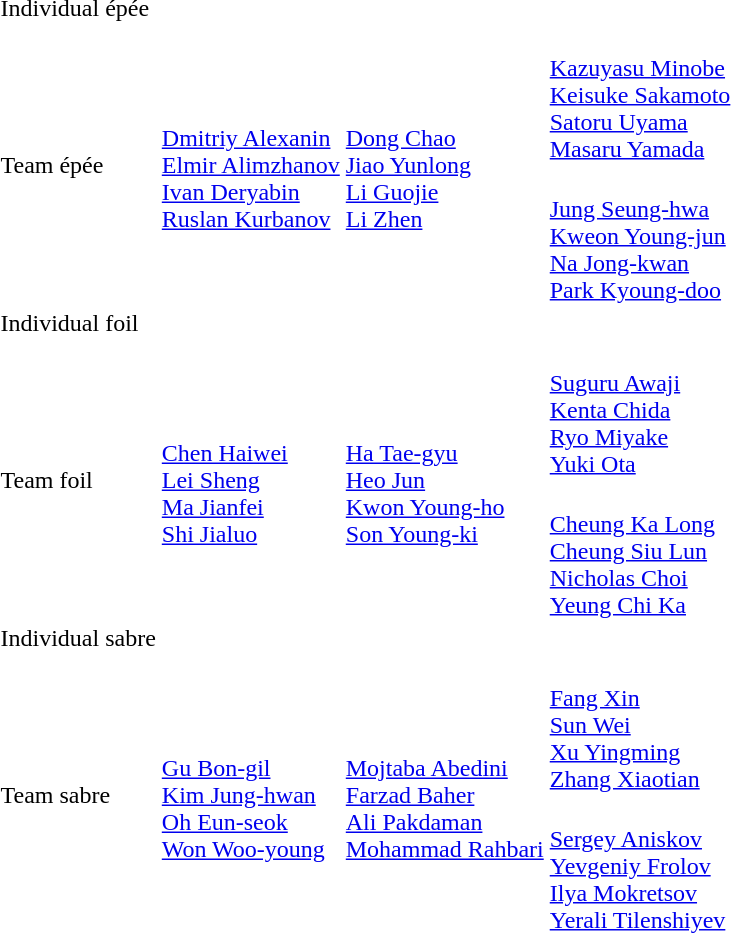<table>
<tr>
<td rowspan=2>Individual épée</td>
<td rowspan=2></td>
<td rowspan=2></td>
<td></td>
</tr>
<tr>
<td></td>
</tr>
<tr>
<td rowspan=2>Team épée</td>
<td rowspan=2><br><a href='#'>Dmitriy Alexanin</a><br><a href='#'>Elmir Alimzhanov</a><br><a href='#'>Ivan Deryabin</a><br><a href='#'>Ruslan Kurbanov</a></td>
<td rowspan=2><br><a href='#'>Dong Chao</a><br><a href='#'>Jiao Yunlong</a><br><a href='#'>Li Guojie</a><br><a href='#'>Li Zhen</a></td>
<td><br><a href='#'>Kazuyasu Minobe</a><br><a href='#'>Keisuke Sakamoto</a><br><a href='#'>Satoru Uyama</a><br><a href='#'>Masaru Yamada</a></td>
</tr>
<tr>
<td><br><a href='#'>Jung Seung-hwa</a><br><a href='#'>Kweon Young-jun</a><br><a href='#'>Na Jong-kwan</a><br><a href='#'>Park Kyoung-doo</a></td>
</tr>
<tr>
<td rowspan=2>Individual foil</td>
<td rowspan=2></td>
<td rowspan=2></td>
<td></td>
</tr>
<tr>
<td></td>
</tr>
<tr>
<td rowspan=2>Team foil</td>
<td rowspan=2><br><a href='#'>Chen Haiwei</a><br><a href='#'>Lei Sheng</a><br><a href='#'>Ma Jianfei</a><br><a href='#'>Shi Jialuo</a></td>
<td rowspan=2><br><a href='#'>Ha Tae-gyu</a><br><a href='#'>Heo Jun</a><br><a href='#'>Kwon Young-ho</a><br><a href='#'>Son Young-ki</a></td>
<td><br><a href='#'>Suguru Awaji</a><br><a href='#'>Kenta Chida</a><br><a href='#'>Ryo Miyake</a><br><a href='#'>Yuki Ota</a></td>
</tr>
<tr>
<td><br><a href='#'>Cheung Ka Long</a><br><a href='#'>Cheung Siu Lun</a><br><a href='#'>Nicholas Choi</a><br><a href='#'>Yeung Chi Ka</a></td>
</tr>
<tr>
<td rowspan=2>Individual sabre</td>
<td rowspan=2></td>
<td rowspan=2></td>
<td></td>
</tr>
<tr>
<td></td>
</tr>
<tr>
<td rowspan=2>Team sabre</td>
<td rowspan=2><br><a href='#'>Gu Bon-gil</a><br><a href='#'>Kim Jung-hwan</a><br><a href='#'>Oh Eun-seok</a><br><a href='#'>Won Woo-young</a></td>
<td rowspan=2><br><a href='#'>Mojtaba Abedini</a><br><a href='#'>Farzad Baher</a><br><a href='#'>Ali Pakdaman</a><br><a href='#'>Mohammad Rahbari</a></td>
<td><br><a href='#'>Fang Xin</a><br><a href='#'>Sun Wei</a><br><a href='#'>Xu Yingming</a><br><a href='#'>Zhang Xiaotian</a></td>
</tr>
<tr>
<td><br><a href='#'>Sergey Aniskov</a><br><a href='#'>Yevgeniy Frolov</a><br><a href='#'>Ilya Mokretsov</a><br><a href='#'>Yerali Tilenshiyev</a></td>
</tr>
</table>
